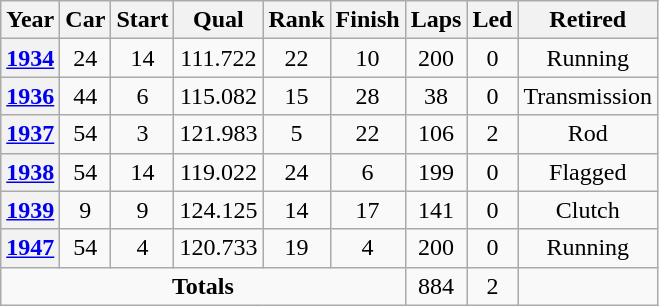<table class="wikitable" style="text-align:center">
<tr>
<th>Year</th>
<th>Car</th>
<th>Start</th>
<th>Qual</th>
<th>Rank</th>
<th>Finish</th>
<th>Laps</th>
<th>Led</th>
<th>Retired</th>
</tr>
<tr>
<th><a href='#'>1934</a></th>
<td>24</td>
<td>14</td>
<td>111.722</td>
<td>22</td>
<td>10</td>
<td>200</td>
<td>0</td>
<td>Running</td>
</tr>
<tr>
<th><a href='#'>1936</a></th>
<td>44</td>
<td>6</td>
<td>115.082</td>
<td>15</td>
<td>28</td>
<td>38</td>
<td>0</td>
<td>Transmission</td>
</tr>
<tr>
<th><a href='#'>1937</a></th>
<td>54</td>
<td>3</td>
<td>121.983</td>
<td>5</td>
<td>22</td>
<td>106</td>
<td>2</td>
<td>Rod</td>
</tr>
<tr>
<th><a href='#'>1938</a></th>
<td>54</td>
<td>14</td>
<td>119.022</td>
<td>24</td>
<td>6</td>
<td>199</td>
<td>0</td>
<td>Flagged</td>
</tr>
<tr>
<th><a href='#'>1939</a></th>
<td>9</td>
<td>9</td>
<td>124.125</td>
<td>14</td>
<td>17</td>
<td>141</td>
<td>0</td>
<td>Clutch</td>
</tr>
<tr>
<th><a href='#'>1947</a></th>
<td>54</td>
<td>4</td>
<td>120.733</td>
<td>19</td>
<td>4</td>
<td>200</td>
<td>0</td>
<td>Running</td>
</tr>
<tr>
<td colspan=6><strong>Totals</strong></td>
<td>884</td>
<td>2</td>
<td></td>
</tr>
</table>
